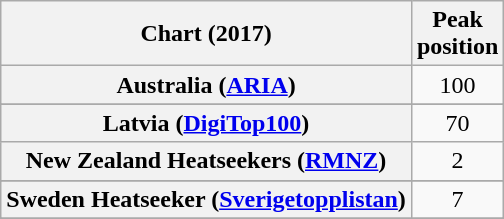<table class="wikitable sortable plainrowheaders" style="text-align:center">
<tr>
<th scope="col">Chart (2017)</th>
<th scope="col">Peak<br> position</th>
</tr>
<tr>
<th scope="row">Australia (<a href='#'>ARIA</a>)</th>
<td>100</td>
</tr>
<tr>
</tr>
<tr>
</tr>
<tr>
</tr>
<tr>
</tr>
<tr>
<th scope="row">Latvia (<a href='#'>DigiTop100</a>)</th>
<td>70</td>
</tr>
<tr>
<th scope="row">New Zealand Heatseekers (<a href='#'>RMNZ</a>)</th>
<td>2</td>
</tr>
<tr>
</tr>
<tr>
</tr>
<tr>
<th scope="row">Sweden Heatseeker (<a href='#'>Sverigetopplistan</a>)</th>
<td>7</td>
</tr>
<tr>
</tr>
<tr>
</tr>
<tr>
</tr>
<tr>
</tr>
</table>
